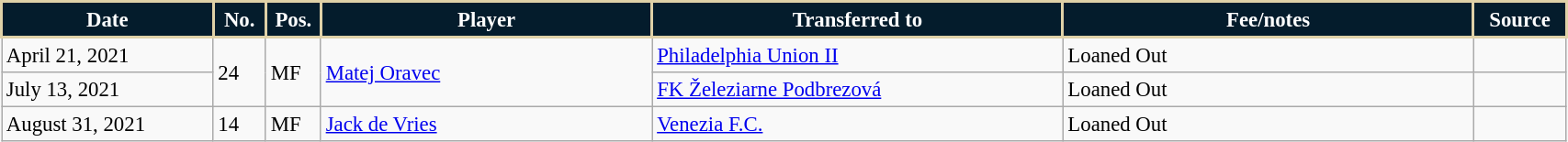<table class="wikitable sortable" style="width:90%; text-align:center; font-size:95%; text-align:left;">
<tr>
<th style="background:#041C2C; color:#FFFFFF; border:2px solid #DFD1A7; width:125px;">Date</th>
<th style="background:#041C2C; color:#FFFFFF; border:2px solid #DFD1A7; width:25px;">No.</th>
<th style="background:#041C2C; color:#FFFFFF; border:2px solid #DFD1A7; width:25px;">Pos.</th>
<th style="background:#041C2C; color:#FFFFFF; border:2px solid #DFD1A7; width:200px;">Player</th>
<th style="background:#041C2C; color:#FFFFFF; border:2px solid #DFD1A7; width:250px;">Transferred to</th>
<th style="background:#041C2C; color:#FFFFFF; border:2px solid #DFD1A7; width:250px;">Fee/notes</th>
<th style="background:#041C2C; color:#FFFFFF; border:2px solid #DFD1A7; width:50px;">Source</th>
</tr>
<tr>
<td>April 21, 2021</td>
<td rowspan=2>24</td>
<td rowspan=2>MF</td>
<td rowspan=2> <a href='#'>Matej Oravec</a></td>
<td> <a href='#'>Philadelphia Union II</a></td>
<td>Loaned Out</td>
<td></td>
</tr>
<tr>
<td>July 13, 2021</td>
<td> <a href='#'>FK Železiarne Podbrezová</a></td>
<td>Loaned Out</td>
<td></td>
</tr>
<tr>
<td>August 31, 2021</td>
<td>14</td>
<td>MF</td>
<td> <a href='#'>Jack de Vries</a></td>
<td> <a href='#'>Venezia F.C.</a></td>
<td>Loaned Out</td>
<td></td>
</tr>
</table>
